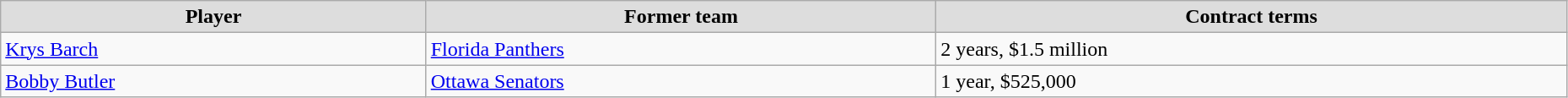<table class="wikitable" style="width:98%;">
<tr style="text-align:center; background:#ddd;">
<td><strong>Player</strong></td>
<td><strong>Former team</strong></td>
<td><strong>Contract terms</strong></td>
</tr>
<tr>
<td><a href='#'>Krys Barch</a></td>
<td><a href='#'>Florida Panthers</a></td>
<td>2 years, $1.5 million</td>
</tr>
<tr>
<td><a href='#'>Bobby Butler</a></td>
<td><a href='#'>Ottawa Senators</a></td>
<td>1 year, $525,000</td>
</tr>
</table>
